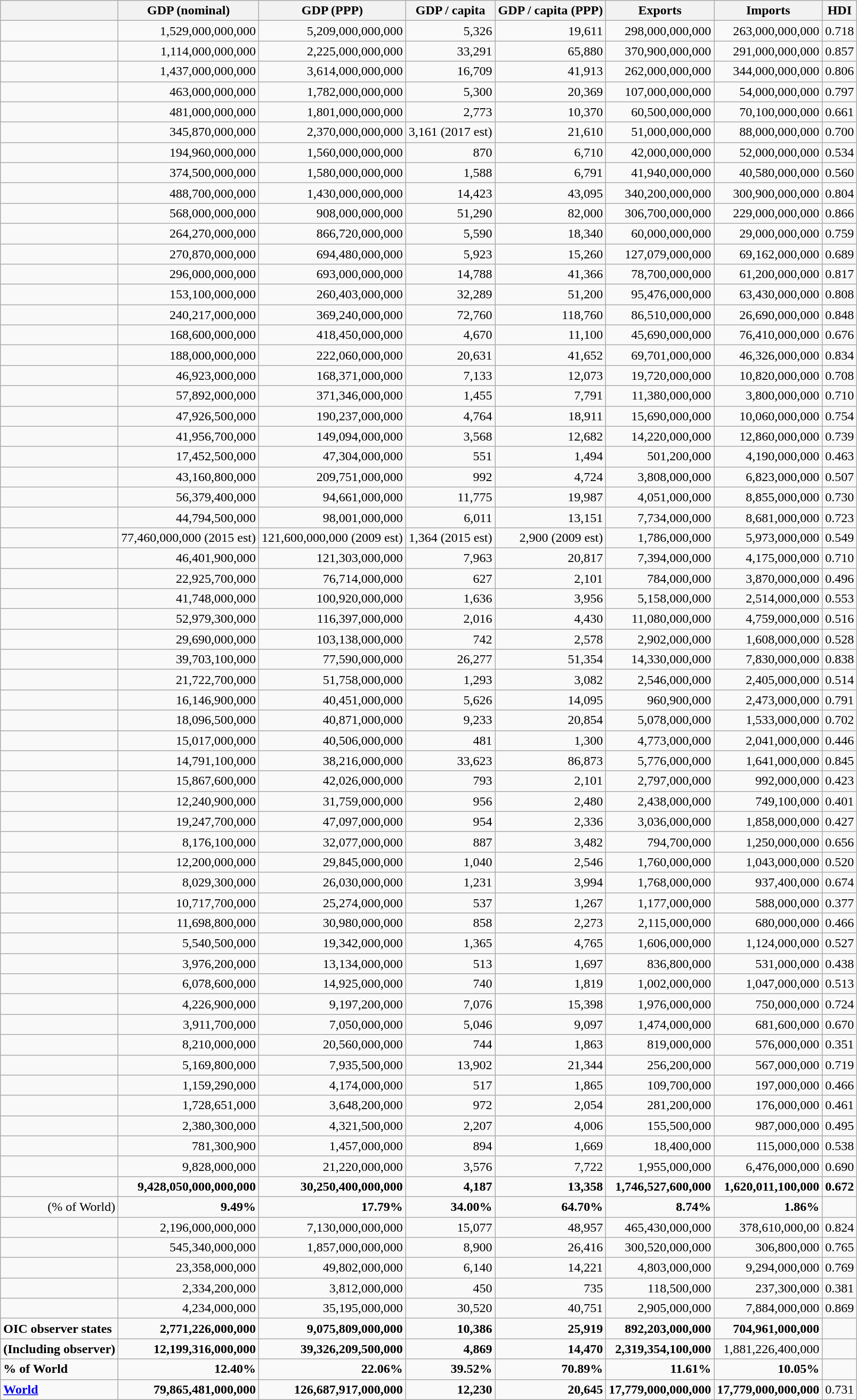<table class="wikitable sortable" style=text-align:right;>
<tr>
<th></th>
<th>GDP (nominal)</th>
<th>GDP (PPP)</th>
<th>GDP / capita</th>
<th>GDP / capita (PPP)</th>
<th>Exports</th>
<th>Imports</th>
<th>HDI</th>
</tr>
<tr>
<td align="left"></td>
<td>1,529,000,000,000</td>
<td>5,209,000,000,000</td>
<td>5,326</td>
<td>19,611</td>
<td>298,000,000,000</td>
<td>263,000,000,000</td>
<td>0.718</td>
</tr>
<tr>
<td align="left"></td>
<td>1,114,000,000,000</td>
<td>2,225,000,000,000</td>
<td>33,291</td>
<td>65,880</td>
<td>370,900,000,000</td>
<td>291,000,000,000</td>
<td>0.857</td>
</tr>
<tr>
<td align="left"></td>
<td>1,437,000,000,000</td>
<td>3,614,000,000,000</td>
<td>16,709</td>
<td>41,913</td>
<td>262,000,000,000</td>
<td>344,000,000,000</td>
<td>0.806</td>
</tr>
<tr>
<td align="left"></td>
<td>463,000,000,000</td>
<td>1,782,000,000,000</td>
<td>5,300</td>
<td>20,369</td>
<td>107,000,000,000</td>
<td>54,000,000,000</td>
<td>0.797</td>
</tr>
<tr>
<td align="left"></td>
<td>481,000,000,000 </td>
<td>1,801,000,000,000</td>
<td>2,773</td>
<td>10,370</td>
<td>60,500,000,000</td>
<td>70,100,000,000</td>
<td>0.661</td>
</tr>
<tr>
<td align="left"></td>
<td>345,870,000,000</td>
<td>2,370,000,000,000</td>
<td>3,161 (2017 est)</td>
<td>21,610</td>
<td>51,000,000,000</td>
<td>88,000,000,000</td>
<td>0.700</td>
</tr>
<tr>
<td align="left"></td>
<td>194,960,000,000</td>
<td>1,560,000,000,000</td>
<td>870</td>
<td>6,710</td>
<td>42,000,000,000</td>
<td>52,000,000,000</td>
<td>0.534</td>
</tr>
<tr>
<td align="left"></td>
<td>374,500,000,000</td>
<td>1,580,000,000,000</td>
<td>1,588</td>
<td>6,791</td>
<td>41,940,000,000</td>
<td>40,580,000,000</td>
<td>0.560</td>
</tr>
<tr>
<td align="left"></td>
<td>488,700,000,000</td>
<td>1,430,000,000,000</td>
<td>14,423</td>
<td>43,095</td>
<td>340,200,000,000</td>
<td>300,900,000,000</td>
<td>0.804</td>
</tr>
<tr>
<td align="left"></td>
<td>568,000,000,000</td>
<td>908,000,000,000</td>
<td>51,290</td>
<td>82,000</td>
<td>306,700,000,000</td>
<td>229,000,000,000</td>
<td>0.866</td>
</tr>
<tr>
<td align="left"></td>
<td>264,270,000,000</td>
<td>866,720,000,000</td>
<td>5,590</td>
<td>18,340</td>
<td>60,000,000,000</td>
<td>29,000,000,000</td>
<td>0.759</td>
</tr>
<tr>
<td align="left"></td>
<td>270,870,000,000</td>
<td>694,480,000,000</td>
<td>5,923</td>
<td>15,260</td>
<td>127,079,000,000</td>
<td>69,162,000,000</td>
<td>0.689</td>
</tr>
<tr 54266>
<td align="left"></td>
<td>296,000,000,000</td>
<td>693,000,000,000</td>
<td>14,788</td>
<td>41,366</td>
<td>78,700,000,000</td>
<td>61,200,000,000</td>
<td>0.817</td>
</tr>
<tr>
<td align="left"></td>
<td>153,100,000,000</td>
<td>260,403,000,000</td>
<td>32,289</td>
<td>51,200</td>
<td>95,476,000,000</td>
<td>63,430,000,000</td>
<td>0.808</td>
</tr>
<tr>
<td align="left"></td>
<td>240,217,000,000</td>
<td>369,240,000,000</td>
<td>72,760</td>
<td>118,760</td>
<td>86,510,000,000</td>
<td>26,690,000,000</td>
<td>0.848</td>
</tr>
<tr>
<td align="left"></td>
<td>168,600,000,000</td>
<td>418,450,000,000</td>
<td>4,670</td>
<td>11,100</td>
<td>45,690,000,000</td>
<td>76,410,000,000</td>
<td>0.676</td>
</tr>
<tr>
<td align="left"></td>
<td>188,000,000,000</td>
<td>222,060,000,000</td>
<td>20,631</td>
<td>41,652</td>
<td>69,701,000,000</td>
<td>46,326,000,000</td>
<td>0.834</td>
</tr>
<tr>
<td align="left"></td>
<td>46,923,000,000</td>
<td>168,371,000,000</td>
<td>7,133</td>
<td>12,073</td>
<td>19,720,000,000</td>
<td>10,820,000,000</td>
<td>0.708</td>
</tr>
<tr>
<td align="left"></td>
<td>57,892,000,000</td>
<td>371,346,000,000</td>
<td>1,455</td>
<td>7,791</td>
<td>11,380,000,000</td>
<td>3,800,000,000</td>
<td>0.710</td>
</tr>
<tr>
<td align="left"></td>
<td>47,926,500,000</td>
<td>190,237,000,000</td>
<td>4,764</td>
<td>18,911</td>
<td>15,690,000,000</td>
<td>10,060,000,000</td>
<td>0.754</td>
</tr>
<tr>
<td align="left"></td>
<td>41,956,700,000</td>
<td>149,094,000,000</td>
<td>3,568</td>
<td>12,682</td>
<td>14,220,000,000</td>
<td>12,860,000,000</td>
<td>0.739</td>
</tr>
<tr>
<td align="left"></td>
<td>17,452,500,000</td>
<td>47,304,000,000</td>
<td>551</td>
<td>1,494</td>
<td>501,200,000</td>
<td>4,190,000,000</td>
<td>0.463</td>
</tr>
<tr>
<td align="left"></td>
<td>43,160,800,000</td>
<td>209,751,000,000</td>
<td>992</td>
<td>4,724</td>
<td>3,808,000,000</td>
<td>6,823,000,000</td>
<td>0.507</td>
</tr>
<tr>
<td align="left"></td>
<td>56,379,400,000</td>
<td>94,661,000,000</td>
<td>11,775</td>
<td>19,987</td>
<td>4,051,000,000</td>
<td>8,855,000,000</td>
<td>0.730</td>
</tr>
<tr>
<td align="left"></td>
<td>44,794,500,000</td>
<td>98,001,000,000</td>
<td>6,011</td>
<td>13,151</td>
<td>7,734,000,000</td>
<td>8,681,000,000</td>
<td>0.723</td>
</tr>
<tr>
<td align="left"></td>
<td>77,460,000,000 (2015 est)</td>
<td>121,600,000,000 (2009 est)</td>
<td>1,364 (2015 est)</td>
<td>2,900 (2009 est)</td>
<td>1,786,000,000</td>
<td>5,973,000,000</td>
<td>0.549</td>
</tr>
<tr>
<td align="left"></td>
<td>46,401,900,000</td>
<td>121,303,000,000</td>
<td>7,963</td>
<td>20,817</td>
<td>7,394,000,000</td>
<td>4,175,000,000</td>
<td>0.710</td>
</tr>
<tr>
<td align="left"></td>
<td>22,925,700,000</td>
<td>76,714,000,000</td>
<td>627</td>
<td>2,101</td>
<td>784,000,000</td>
<td>3,870,000,000</td>
<td>0.496</td>
</tr>
<tr>
<td align="left"></td>
<td>41,748,000,000</td>
<td>100,920,000,000</td>
<td>1,636</td>
<td>3,956</td>
<td>5,158,000,000</td>
<td>2,514,000,000</td>
<td>0.553</td>
</tr>
<tr>
<td align="left"></td>
<td>52,979,300,000</td>
<td>116,397,000,000</td>
<td>2,016</td>
<td>4,430</td>
<td>11,080,000,000</td>
<td>4,759,000,000</td>
<td>0.516</td>
</tr>
<tr>
<td align="left"></td>
<td>29,690,000,000</td>
<td>103,138,000,000</td>
<td>742</td>
<td>2,578</td>
<td>2,902,000,000</td>
<td>1,608,000,000</td>
<td>0.528</td>
</tr>
<tr>
<td align="left"></td>
<td>39,703,100,000</td>
<td>77,590,000,000</td>
<td>26,277</td>
<td>51,354</td>
<td>14,330,000,000</td>
<td>7,830,000,000</td>
<td>0.838</td>
</tr>
<tr>
<td align="left"></td>
<td>21,722,700,000</td>
<td>51,758,000,000</td>
<td>1,293</td>
<td>3,082</td>
<td>2,546,000,000</td>
<td>2,405,000,000</td>
<td>0.514</td>
</tr>
<tr>
<td align="left"></td>
<td>16,146,900,000</td>
<td>40,451,000,000</td>
<td>5,626</td>
<td>14,095</td>
<td>960,900,000</td>
<td>2,473,000,000</td>
<td>0.791</td>
</tr>
<tr>
<td align="left"></td>
<td>18,096,500,000</td>
<td>40,871,000,000</td>
<td>9,233</td>
<td>20,854</td>
<td>5,078,000,000</td>
<td>1,533,000,000</td>
<td>0.702</td>
</tr>
<tr>
<td align="left"></td>
<td>15,017,000,000</td>
<td>40,506,000,000</td>
<td>481</td>
<td>1,300</td>
<td>4,773,000,000</td>
<td>2,041,000,000</td>
<td>0.446</td>
</tr>
<tr>
<td align="left"></td>
<td>14,791,100,000</td>
<td>38,216,000,000</td>
<td>33,623</td>
<td>86,873</td>
<td>5,776,000,000</td>
<td>1,641,000,000</td>
<td>0.845</td>
</tr>
<tr>
<td align="left"></td>
<td>15,867,600,000</td>
<td>42,026,000,000</td>
<td>793</td>
<td>2,101</td>
<td>2,797,000,000</td>
<td>992,000,000</td>
<td>0.423</td>
</tr>
<tr>
<td align="left"></td>
<td>12,240,900,000</td>
<td>31,759,000,000</td>
<td>956</td>
<td>2,480</td>
<td>2,438,000,000</td>
<td>749,100,000</td>
<td>0.401</td>
</tr>
<tr>
<td align="left"></td>
<td>19,247,700,000</td>
<td>47,097,000,000</td>
<td>954</td>
<td>2,336</td>
<td>3,036,000,000</td>
<td>1,858,000,000</td>
<td>0.427</td>
</tr>
<tr>
<td align="left"></td>
<td>8,176,100,000</td>
<td>32,077,000,000</td>
<td>887</td>
<td>3,482</td>
<td>794,700,000</td>
<td>1,250,000,000</td>
<td>0.656</td>
</tr>
<tr>
<td align="left"></td>
<td>12,200,000,000</td>
<td>29,845,000,000</td>
<td>1,040</td>
<td>2,546</td>
<td>1,760,000,000</td>
<td>1,043,000,000</td>
<td>0.520</td>
</tr>
<tr>
<td align="left"></td>
<td>8,029,300,000</td>
<td>26,030,000,000</td>
<td>1,231</td>
<td>3,994</td>
<td>1,768,000,000</td>
<td>937,400,000</td>
<td>0.674</td>
</tr>
<tr>
<td align="left"></td>
<td>10,717,700,000</td>
<td>25,274,000,000</td>
<td>537</td>
<td>1,267</td>
<td>1,177,000,000</td>
<td>588,000,000</td>
<td>0.377</td>
</tr>
<tr>
<td align="left"></td>
<td>11,698,800,000</td>
<td>30,980,000,000</td>
<td>858</td>
<td>2,273</td>
<td>2,115,000,000</td>
<td>680,000,000</td>
<td>0.466</td>
</tr>
<tr>
<td align="left"></td>
<td>5,540,500,000</td>
<td>19,342,000,000</td>
<td>1,365</td>
<td>4,765</td>
<td>1,606,000,000</td>
<td>1,124,000,000</td>
<td>0.527</td>
</tr>
<tr>
<td align="left"></td>
<td>3,976,200,000</td>
<td>13,134,000,000</td>
<td>513</td>
<td>1,697</td>
<td>836,800,000</td>
<td>531,000,000</td>
<td>0.438</td>
</tr>
<tr>
<td align="left"></td>
<td>6,078,600,000</td>
<td>14,925,000,000</td>
<td>740</td>
<td>1,819</td>
<td>1,002,000,000</td>
<td>1,047,000,000</td>
<td>0.513</td>
</tr>
<tr>
<td align="left"></td>
<td>4,226,900,000</td>
<td>9,197,200,000</td>
<td>7,076</td>
<td>15,398</td>
<td>1,976,000,000</td>
<td>750,000,000</td>
<td>0.724</td>
</tr>
<tr>
<td align="left"></td>
<td>3,911,700,000</td>
<td>7,050,000,000</td>
<td>5,046</td>
<td>9,097</td>
<td>1,474,000,000</td>
<td>681,600,000</td>
<td>0.670</td>
</tr>
<tr>
<td align="left"></td>
<td>8,210,000,000</td>
<td>20,560,000,000</td>
<td>744</td>
<td>1,863</td>
<td>819,000,000</td>
<td>576,000,000</td>
<td>0.351</td>
</tr>
<tr>
<td align="left"></td>
<td>5,169,800,000</td>
<td>7,935,500,000</td>
<td>13,902</td>
<td>21,344</td>
<td>256,200,000</td>
<td>567,000,000</td>
<td>0.719</td>
</tr>
<tr>
<td align="left"></td>
<td>1,159,290,000</td>
<td>4,174,000,000</td>
<td>517</td>
<td>1,865</td>
<td>109,700,000</td>
<td>197,000,000</td>
<td>0.466</td>
</tr>
<tr>
<td align="left"></td>
<td>1,728,651,000</td>
<td>3,648,200,000</td>
<td>972</td>
<td>2,054</td>
<td>281,200,000</td>
<td>176,000,000</td>
<td>0.461</td>
</tr>
<tr>
<td align="left"></td>
<td>2,380,300,000</td>
<td>4,321,500,000</td>
<td>2,207</td>
<td>4,006</td>
<td>155,500,000</td>
<td>987,000,000</td>
<td>0.495</td>
</tr>
<tr>
<td align="left"></td>
<td>781,300,900</td>
<td>1,457,000,000</td>
<td>894</td>
<td>1,669</td>
<td>18,400,000</td>
<td>115,000,000</td>
<td>0.538</td>
</tr>
<tr>
<td align="left"></td>
<td>9,828,000,000</td>
<td>21,220,000,000</td>
<td>3,576</td>
<td>7,722</td>
<td>1,955,000,000</td>
<td>6,476,000,000</td>
<td>0.690</td>
</tr>
<tr>
<td align="left"></td>
<td><strong>9,428,050,000,000,000</strong></td>
<td><strong>30,250,400,000,000</strong></td>
<td><strong>4,187</strong></td>
<td><strong>13,358</strong></td>
<td><strong>1,746,527,600,000</strong></td>
<td><strong>1,620,011,100,000</strong></td>
<td><strong>0.672</strong></td>
</tr>
<tr>
<td> (% of World)</td>
<td><strong>9.49%</strong></td>
<td><strong>17.79%</strong></td>
<td><strong>34.00%</strong></td>
<td><strong>64.70%</strong></td>
<td><strong>8.74%</strong></td>
<td><strong>1.86%</strong></td>
<td></td>
</tr>
<tr>
<td align="left"><em></em></td>
<td>2,196,000,000,000</td>
<td>7,130,000,000,000</td>
<td>15,077</td>
<td>48,957</td>
<td>465,430,000,000</td>
<td>378,610,000,00</td>
<td>0.824</td>
</tr>
<tr>
<td align="left"><em></em></td>
<td>545,340,000,000</td>
<td>1,857,000,000,000</td>
<td>8,900</td>
<td>26,416</td>
<td>300,520,000,000</td>
<td>306,800,000</td>
<td>0.765</td>
</tr>
<tr>
<td align="left"><em></em></td>
<td>23,358,000,000</td>
<td>49,802,000,000</td>
<td>6,140</td>
<td>14,221</td>
<td>4,803,000,000</td>
<td>9,294,000,000</td>
<td>0.769</td>
</tr>
<tr>
<td align="left"><em></em></td>
<td>2,334,200,000</td>
<td>3,812,000,000</td>
<td>450</td>
<td>735</td>
<td>118,500,000</td>
<td>237,300,000</td>
<td>0.381</td>
</tr>
<tr>
<td align="left"><em></em></td>
<td>4,234,000,000</td>
<td>35,195,000,000</td>
<td>30,520</td>
<td>40,751</td>
<td>2,905,000,000</td>
<td>7,884,000,000</td>
<td>0.869</td>
</tr>
<tr>
<td align="left"><strong>OIC observer states</strong></td>
<td><strong>2,771,226,000,000</strong></td>
<td><strong>9,075,809,000,000</strong></td>
<td><strong>10,386</strong></td>
<td><strong>25,919</strong></td>
<td><strong>892,203,000,000</strong></td>
<td><strong>704,961,000,000</strong></td>
<td></td>
</tr>
<tr>
<td><strong> (Including observer)</strong></td>
<td><strong>12,199,316,000,000</strong></td>
<td><strong>39,326,209,500,000</strong></td>
<td><strong>4,869</strong></td>
<td><strong>14,470</strong></td>
<td><strong>2,319,354,100,000</strong></td>
<td>1,881,226,400,000</td>
<td></td>
</tr>
<tr>
<td align="left"><strong>% of World</strong></td>
<td><strong>12.40%</strong></td>
<td><strong>22.06%</strong></td>
<td><strong>39.52%</strong></td>
<td><strong>70.89%</strong></td>
<td><strong>11.61%</strong></td>
<td><strong>10.05%</strong></td>
<td></td>
</tr>
<tr>
<td align="left"> <strong><a href='#'>World</a></strong></td>
<td><strong>79,865,481,000,000</strong></td>
<td><strong>126,687,917,000,000</strong></td>
<td><strong>12,230</strong></td>
<td><strong>20,645 </strong></td>
<td><strong>17,779,000,000,000</strong></td>
<td><strong>17,779,000,000,000</strong></td>
<td>0.731</td>
</tr>
</table>
